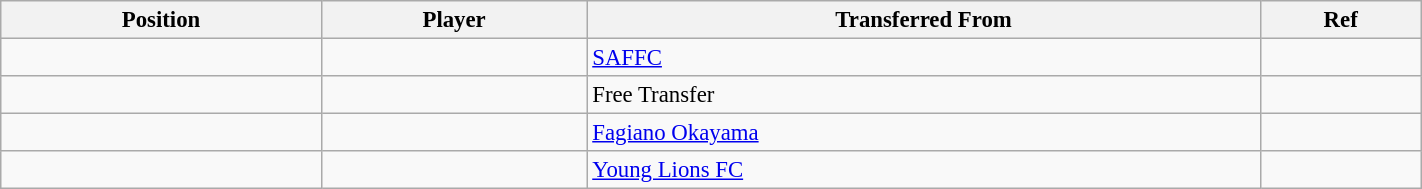<table class="wikitable sortable" style="width:75%; text-align:center; font-size:95%; text-align:left;">
<tr>
<th><strong>Position</strong></th>
<th><strong>Player</strong></th>
<th><strong>Transferred From</strong></th>
<th><strong>Ref</strong></th>
</tr>
<tr>
<td></td>
<td></td>
<td> <a href='#'>SAFFC</a></td>
<td></td>
</tr>
<tr>
<td></td>
<td></td>
<td>Free Transfer</td>
<td></td>
</tr>
<tr>
<td></td>
<td></td>
<td> <a href='#'>Fagiano Okayama</a></td>
<td></td>
</tr>
<tr>
<td></td>
<td></td>
<td> <a href='#'>Young Lions FC</a></td>
<td></td>
</tr>
</table>
